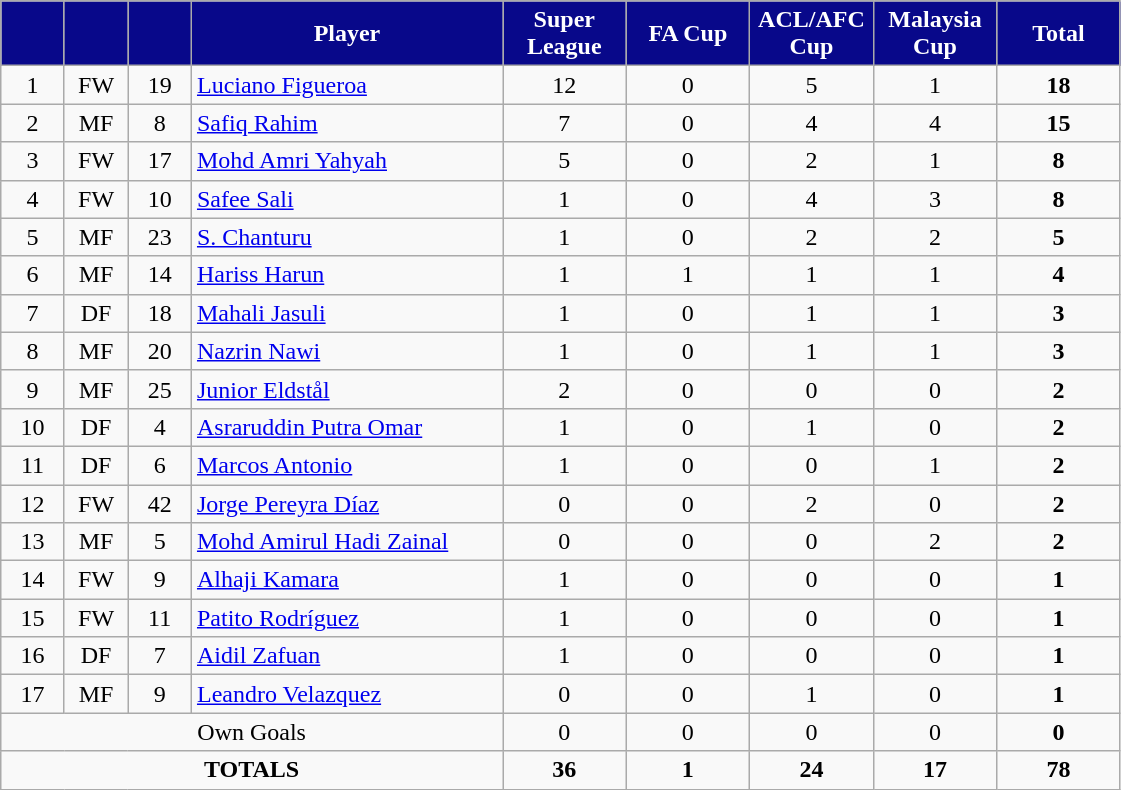<table class="wikitable" style="text-align:center;">
<tr>
<th style="background:#08088A; color:white; width:35px;"></th>
<th style="background:#08088A; color:white; width:35px;"></th>
<th style="background:#08088A; color:white; width:35px;"></th>
<th style="background:#08088A; color:white; width:200px;">Player</th>
<th style="background:#08088A; color:white; width:75px;">Super League</th>
<th style="background:#08088A; color:white; width:75px;">FA Cup</th>
<th style="background:#08088A; color:white; width:75px;">ACL/AFC Cup</th>
<th style="background:#08088A; color:white; width:75px;">Malaysia Cup</th>
<th style="background:#08088A; color:white; width:75px;">Total</th>
</tr>
<tr>
<td>1</td>
<td>FW</td>
<td>19</td>
<td align=left> <a href='#'>Luciano Figueroa</a></td>
<td>12</td>
<td>0</td>
<td>5</td>
<td>1</td>
<td><strong>18</strong></td>
</tr>
<tr>
<td>2</td>
<td>MF</td>
<td>8</td>
<td align=left> <a href='#'>Safiq Rahim</a></td>
<td>7</td>
<td>0</td>
<td>4</td>
<td>4</td>
<td><strong>15</strong></td>
</tr>
<tr>
<td>3</td>
<td>FW</td>
<td>17</td>
<td align=left> <a href='#'>Mohd Amri Yahyah</a></td>
<td>5</td>
<td>0</td>
<td>2</td>
<td>1</td>
<td><strong>8</strong></td>
</tr>
<tr>
<td>4</td>
<td>FW</td>
<td>10</td>
<td align=left> <a href='#'>Safee Sali</a></td>
<td>1</td>
<td>0</td>
<td>4</td>
<td>3</td>
<td><strong>8</strong></td>
</tr>
<tr>
<td>5</td>
<td>MF</td>
<td>23</td>
<td align=left> <a href='#'>S. Chanturu</a></td>
<td>1</td>
<td>0</td>
<td>2</td>
<td>2</td>
<td><strong>5</strong></td>
</tr>
<tr>
<td>6</td>
<td>MF</td>
<td>14</td>
<td align=left> <a href='#'>Hariss Harun</a></td>
<td>1</td>
<td>1</td>
<td>1</td>
<td>1</td>
<td><strong>4</strong></td>
</tr>
<tr>
<td>7</td>
<td>DF</td>
<td>18</td>
<td align=left> <a href='#'>Mahali Jasuli</a></td>
<td>1</td>
<td>0</td>
<td>1</td>
<td>1</td>
<td><strong>3</strong></td>
</tr>
<tr>
<td>8</td>
<td>MF</td>
<td>20</td>
<td align=left> <a href='#'>Nazrin Nawi</a></td>
<td>1</td>
<td>0</td>
<td>1</td>
<td>1</td>
<td><strong>3</strong></td>
</tr>
<tr>
<td>9</td>
<td>MF</td>
<td>25</td>
<td align=left> <a href='#'>Junior Eldstål</a></td>
<td>2</td>
<td>0</td>
<td>0</td>
<td>0</td>
<td><strong>2</strong></td>
</tr>
<tr>
<td>10</td>
<td>DF</td>
<td>4</td>
<td align=left> <a href='#'>Asraruddin Putra Omar</a></td>
<td>1</td>
<td>0</td>
<td>1</td>
<td>0</td>
<td><strong>2</strong></td>
</tr>
<tr>
<td>11</td>
<td>DF</td>
<td>6</td>
<td align=left> <a href='#'>Marcos Antonio</a></td>
<td>1</td>
<td>0</td>
<td>0</td>
<td>1</td>
<td><strong>2</strong></td>
</tr>
<tr>
<td>12</td>
<td>FW</td>
<td>42</td>
<td align=left> <a href='#'>Jorge Pereyra Díaz</a></td>
<td>0</td>
<td>0</td>
<td>2</td>
<td>0</td>
<td><strong>2</strong></td>
</tr>
<tr>
<td>13</td>
<td>MF</td>
<td>5</td>
<td align=left> <a href='#'>Mohd Amirul Hadi Zainal</a></td>
<td>0</td>
<td>0</td>
<td>0</td>
<td>2</td>
<td><strong>2</strong></td>
</tr>
<tr>
<td>14</td>
<td>FW</td>
<td>9</td>
<td align=left> <a href='#'>Alhaji Kamara</a></td>
<td>1</td>
<td>0</td>
<td>0</td>
<td>0</td>
<td><strong>1</strong></td>
</tr>
<tr>
<td>15</td>
<td>FW</td>
<td>11</td>
<td align=left> <a href='#'>Patito Rodríguez</a></td>
<td>1</td>
<td>0</td>
<td>0</td>
<td>0</td>
<td><strong>1</strong></td>
</tr>
<tr>
<td>16</td>
<td>DF</td>
<td>7</td>
<td align=left> <a href='#'>Aidil Zafuan</a></td>
<td>1</td>
<td>0</td>
<td>0</td>
<td>0</td>
<td><strong>1</strong></td>
</tr>
<tr>
<td>17</td>
<td>MF</td>
<td>9</td>
<td align=left> <a href='#'>Leandro Velazquez</a></td>
<td>0</td>
<td>0</td>
<td>1</td>
<td>0</td>
<td><strong>1</strong></td>
</tr>
<tr>
<td colspan="4">Own Goals</td>
<td>0</td>
<td>0</td>
<td>0</td>
<td>0</td>
<td><strong>0</strong></td>
</tr>
<tr>
<td colspan="4"><strong>TOTALS</strong></td>
<td><strong>36</strong></td>
<td><strong>1</strong></td>
<td><strong>24</strong></td>
<td><strong>17</strong></td>
<td><strong>78</strong></td>
</tr>
</table>
